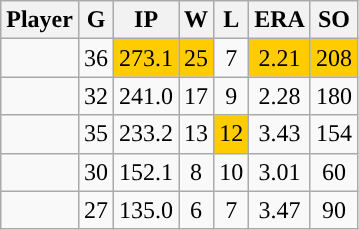<table class="wikitable sortable">
<tr>
<th>Player</th>
<th>G</th>
<th>IP</th>
<th>W</th>
<th>L</th>
<th>ERA</th>
<th>SO</th>
</tr>
<tr align="center">
<td></td>
<td>36</td>
<td bgcolor="#FFCC00">273.1</td>
<td bgcolor="#FFCC00">25</td>
<td>7</td>
<td bgcolor="#FFCC00">2.21</td>
<td bgcolor="#FFCC00">208</td>
</tr>
<tr align=center>
<td></td>
<td>32</td>
<td>241.0</td>
<td>17</td>
<td>9</td>
<td>2.28</td>
<td>180</td>
</tr>
<tr align=center>
<td></td>
<td>35</td>
<td>233.2</td>
<td>13</td>
<td bgcolor="#FFCC00">12</td>
<td>3.43</td>
<td>154</td>
</tr>
<tr align="center">
<td></td>
<td>30</td>
<td>152.1</td>
<td>8</td>
<td>10</td>
<td>3.01</td>
<td>60</td>
</tr>
<tr align="center">
<td></td>
<td>27</td>
<td>135.0</td>
<td>6</td>
<td>7</td>
<td>3.47</td>
<td>90</td>
</tr>
</table>
